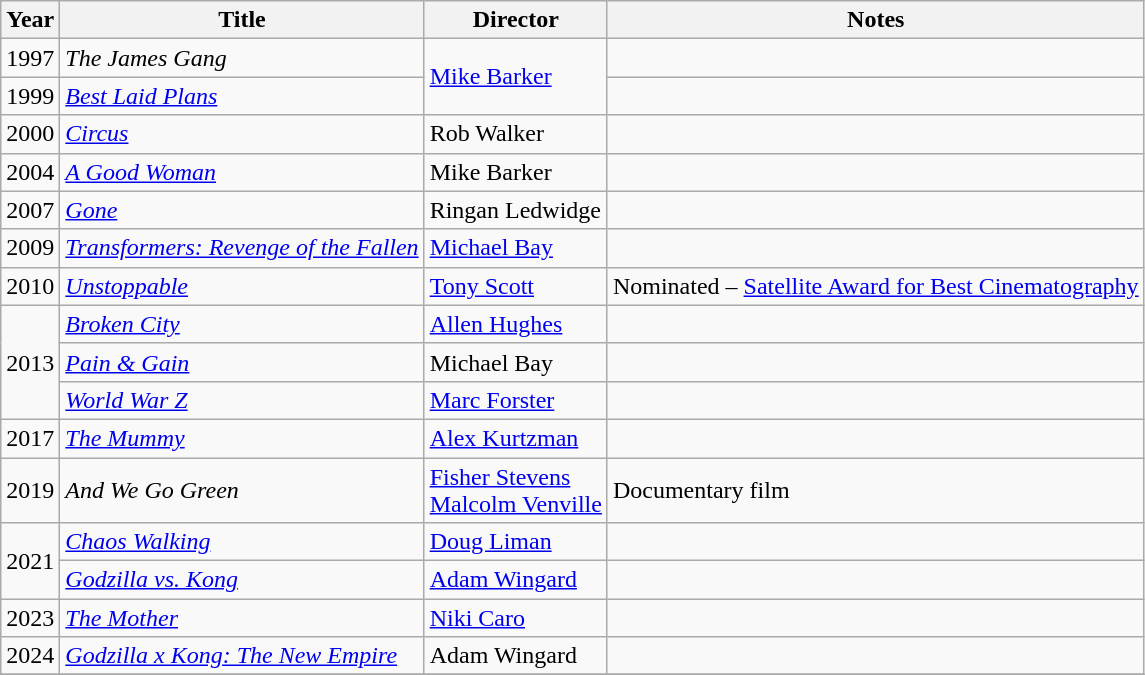<table class="wikitable">
<tr>
<th>Year</th>
<th>Title</th>
<th>Director</th>
<th>Notes</th>
</tr>
<tr>
<td>1997</td>
<td><em>The James Gang</em></td>
<td rowspan=2><a href='#'>Mike Barker</a></td>
<td></td>
</tr>
<tr>
<td>1999</td>
<td><em><a href='#'>Best Laid Plans</a></em></td>
<td></td>
</tr>
<tr>
<td>2000</td>
<td><em><a href='#'>Circus</a></em></td>
<td>Rob Walker</td>
<td></td>
</tr>
<tr>
<td>2004</td>
<td><em><a href='#'>A Good Woman</a></em></td>
<td>Mike Barker</td>
<td></td>
</tr>
<tr>
<td>2007</td>
<td><em><a href='#'>Gone</a></em></td>
<td>Ringan Ledwidge</td>
<td></td>
</tr>
<tr>
<td>2009</td>
<td><em><a href='#'>Transformers: Revenge of the Fallen</a></em></td>
<td><a href='#'>Michael Bay</a></td>
<td></td>
</tr>
<tr>
<td>2010</td>
<td><em><a href='#'>Unstoppable</a></em></td>
<td><a href='#'>Tony Scott</a></td>
<td>Nominated – <a href='#'>Satellite Award for Best Cinematography</a></td>
</tr>
<tr>
<td rowspan=3>2013</td>
<td><em><a href='#'>Broken City</a></em></td>
<td><a href='#'>Allen Hughes</a></td>
<td></td>
</tr>
<tr>
<td><em><a href='#'>Pain & Gain</a></em></td>
<td>Michael Bay</td>
<td></td>
</tr>
<tr>
<td><em><a href='#'>World War Z</a></em></td>
<td><a href='#'>Marc Forster</a></td>
<td></td>
</tr>
<tr>
<td>2017</td>
<td><em><a href='#'>The Mummy</a></em></td>
<td><a href='#'>Alex Kurtzman</a></td>
<td></td>
</tr>
<tr>
<td>2019</td>
<td><em>And We Go Green</em></td>
<td><a href='#'>Fisher Stevens</a><br><a href='#'>Malcolm Venville</a></td>
<td>Documentary film</td>
</tr>
<tr>
<td rowspan=2>2021</td>
<td><em><a href='#'>Chaos Walking</a></em></td>
<td><a href='#'>Doug Liman</a></td>
<td></td>
</tr>
<tr>
<td><em><a href='#'>Godzilla vs. Kong</a></em></td>
<td><a href='#'>Adam Wingard</a></td>
<td></td>
</tr>
<tr>
<td>2023</td>
<td><em><a href='#'>The Mother</a></em></td>
<td><a href='#'>Niki Caro</a></td>
<td></td>
</tr>
<tr>
<td>2024</td>
<td><em><a href='#'>Godzilla x Kong: The New Empire</a></em></td>
<td>Adam Wingard</td>
<td></td>
</tr>
<tr>
</tr>
</table>
